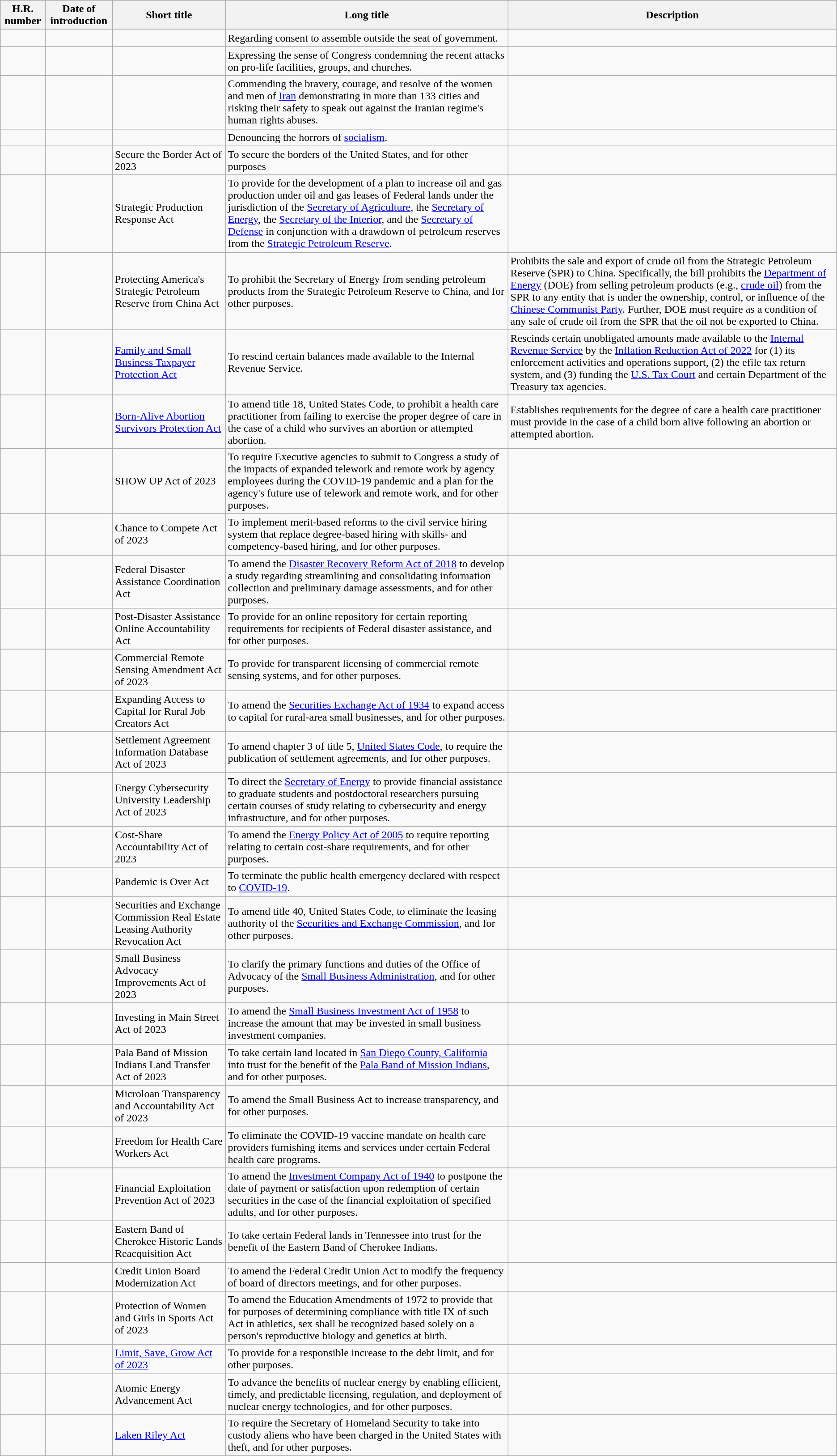<table class="wikitable">
<tr>
<th>H.R. number</th>
<th>Date of introduction</th>
<th>Short title</th>
<th>Long title</th>
<th>Description</th>
</tr>
<tr>
<td></td>
<td></td>
<td></td>
<td>Regarding consent to assemble outside the seat of government.</td>
<td></td>
</tr>
<tr>
<td></td>
<td></td>
<td></td>
<td>Expressing the sense of Congress condemning the recent attacks on pro-life facilities, groups, and churches.</td>
<td></td>
</tr>
<tr>
<td></td>
<td></td>
<td></td>
<td>Commending the bravery, courage, and resolve of the women and men of <a href='#'>Iran</a> demonstrating in more than 133 cities and risking their safety to speak out against the Iranian regime's human rights abuses.</td>
<td></td>
</tr>
<tr>
<td></td>
<td></td>
<td></td>
<td>Denouncing the horrors of <a href='#'>socialism</a>.</td>
<td></td>
</tr>
<tr>
<td></td>
<td></td>
<td>Secure the Border Act of 2023</td>
<td>To secure the borders of the United States, and for other purposes</td>
<td></td>
</tr>
<tr>
<td></td>
<td></td>
<td>Strategic Production Response Act</td>
<td>To provide for the development of a plan to increase oil and gas production under oil and gas leases of Federal lands under the jurisdiction of the <a href='#'>Secretary of Agriculture</a>, the <a href='#'>Secretary of Energy</a>, the <a href='#'>Secretary of the Interior</a>, and the <a href='#'>Secretary of Defense</a> in conjunction with a drawdown of petroleum reserves from the <a href='#'>Strategic Petroleum Reserve</a>.</td>
<td></td>
</tr>
<tr>
<td></td>
<td></td>
<td>Protecting America's Strategic Petroleum Reserve from China Act</td>
<td>To prohibit the Secretary of Energy from sending petroleum products from the Strategic Petroleum Reserve to China, and for other purposes.</td>
<td>Prohibits the sale and export of crude oil from the Strategic Petroleum Reserve (SPR) to China. Specifically, the bill prohibits the <a href='#'>Department of Energy</a> (DOE) from selling petroleum products (e.g., <a href='#'>crude oil</a>) from the SPR to any entity that is under the ownership, control, or influence of the <a href='#'>Chinese Communist Party</a>. Further, DOE must require as a condition of any sale of crude oil from the SPR that the oil not be exported to China.</td>
</tr>
<tr>
<td></td>
<td></td>
<td><a href='#'>Family and Small Business Taxpayer Protection Act</a></td>
<td>To rescind certain balances made available to the Internal Revenue Service.</td>
<td>Rescinds certain unobligated amounts made available to the <a href='#'>Internal Revenue Service</a> by the <a href='#'>Inflation Reduction Act of 2022</a> for (1) its enforcement activities and operations support, (2) the efile tax return system, and (3) funding the <a href='#'>U.S. Tax Court</a> and certain Department of the Treasury tax agencies.</td>
</tr>
<tr>
<td></td>
<td></td>
<td><a href='#'>Born-Alive Abortion Survivors Protection Act</a></td>
<td>To amend title 18, United States Code, to prohibit a health care practitioner from failing to exercise the proper degree of care in the case of a child who survives an abortion or attempted abortion.</td>
<td>Establishes requirements for the degree of care a health care practitioner must provide in the case of a child born alive following an abortion or attempted abortion.</td>
</tr>
<tr>
<td></td>
<td></td>
<td>SHOW UP Act of 2023</td>
<td>To require Executive agencies to submit to Congress a study of the impacts of expanded telework and remote work by agency employees during the COVID-19 pandemic and a plan for the agency's future use of telework and remote work, and for other purposes.</td>
<td></td>
</tr>
<tr>
<td></td>
<td></td>
<td>Chance to Compete Act of 2023</td>
<td>To implement merit-based reforms to the civil service hiring system that replace degree-based hiring with skills- and competency-based hiring, and for other purposes.</td>
<td></td>
</tr>
<tr>
<td></td>
<td></td>
<td>Federal Disaster Assistance Coordination Act</td>
<td>To amend the <a href='#'>Disaster Recovery Reform Act of 2018</a> to develop a study regarding streamlining and consolidating information collection and preliminary damage assessments, and for other purposes.</td>
<td></td>
</tr>
<tr>
<td></td>
<td></td>
<td>Post-Disaster Assistance Online Accountability Act</td>
<td>To provide for an online repository for certain reporting requirements for recipients of Federal disaster assistance, and for other purposes.</td>
<td></td>
</tr>
<tr>
<td></td>
<td></td>
<td>Commercial Remote Sensing Amendment Act of 2023</td>
<td>To provide for transparent licensing of commercial remote sensing systems, and for other purposes.</td>
<td></td>
</tr>
<tr>
<td></td>
<td></td>
<td>Expanding Access to Capital for Rural Job Creators Act</td>
<td>To amend the <a href='#'>Securities Exchange Act of 1934</a> to expand access to capital for rural-area small businesses, and for other purposes.</td>
<td></td>
</tr>
<tr>
<td></td>
<td></td>
<td>Settlement Agreement Information Database Act of 2023</td>
<td>To amend chapter 3 of title 5, <a href='#'>United States Code</a>, to require the publication of settlement agreements, and for other purposes.</td>
<td></td>
</tr>
<tr>
<td></td>
<td></td>
<td>Energy Cybersecurity University Leadership Act of 2023</td>
<td>To direct the <a href='#'>Secretary of Energy</a> to provide financial assistance to graduate students and postdoctoral researchers pursuing certain courses of study relating to cybersecurity and energy infrastructure, and for other purposes.</td>
<td></td>
</tr>
<tr>
<td></td>
<td></td>
<td>Cost-Share Accountability Act of 2023</td>
<td>To amend the <a href='#'>Energy Policy Act of 2005</a> to require reporting relating to certain cost-share requirements, and for other purposes.</td>
<td></td>
</tr>
<tr>
<td></td>
<td></td>
<td>Pandemic is Over Act</td>
<td>To terminate the public health emergency declared with respect to <a href='#'>COVID-19</a>.</td>
<td></td>
</tr>
<tr>
<td></td>
<td></td>
<td>Securities and Exchange Commission Real Estate Leasing Authority Revocation Act</td>
<td>To amend title 40, United States Code, to eliminate the leasing authority of the <a href='#'>Securities and Exchange Commission</a>, and for other purposes.</td>
<td></td>
</tr>
<tr>
<td></td>
<td></td>
<td>Small Business Advocacy Improvements Act of 2023</td>
<td>To clarify the primary functions and duties of the Office of Advocacy of the <a href='#'>Small Business Administration</a>, and for other purposes.</td>
<td></td>
</tr>
<tr>
<td></td>
<td></td>
<td>Investing in Main Street Act of 2023</td>
<td>To amend the <a href='#'>Small Business Investment Act of 1958</a> to increase the amount that may be invested in small business investment companies.</td>
<td></td>
</tr>
<tr>
<td></td>
<td></td>
<td>Pala Band of Mission Indians Land Transfer Act of 2023</td>
<td>To take certain land located in <a href='#'>San Diego County, California</a> into trust for the benefit of the <a href='#'>Pala Band of Mission Indians</a>, and for other purposes.</td>
<td></td>
</tr>
<tr>
<td></td>
<td></td>
<td>Microloan Transparency and Accountability Act of 2023</td>
<td>To amend the Small Business Act to increase transparency, and for other purposes.</td>
<td></td>
</tr>
<tr>
<td></td>
<td></td>
<td>Freedom for Health Care Workers Act</td>
<td>To eliminate the COVID-19 vaccine mandate on health care providers furnishing items and services under certain Federal health care programs.</td>
<td></td>
</tr>
<tr>
<td></td>
<td></td>
<td>Financial Exploitation Prevention Act of 2023</td>
<td>To amend the <a href='#'>Investment Company Act of 1940</a> to postpone the date of payment or satisfaction upon redemption of certain securities in the case of the financial exploitation of specified adults, and for other purposes.</td>
<td></td>
</tr>
<tr>
<td></td>
<td></td>
<td>Eastern Band of Cherokee Historic Lands Reacquisition Act</td>
<td>To take certain Federal lands in Tennessee into trust for the benefit of the Eastern Band of Cherokee Indians.</td>
<td></td>
</tr>
<tr>
<td></td>
<td></td>
<td>Credit Union Board Modernization Act</td>
<td>To amend the Federal Credit Union Act to modify the frequency of board of directors meetings, and for other purposes.</td>
<td></td>
</tr>
<tr>
<td></td>
<td></td>
<td>Protection of Women and Girls in Sports Act of 2023</td>
<td>To amend the Education Amendments of 1972 to provide that for purposes of determining compliance with title IX of such Act in athletics, sex shall be recognized based solely on a person's reproductive biology and genetics at birth.</td>
<td></td>
</tr>
<tr>
<td></td>
<td></td>
<td><a href='#'>Limit, Save, Grow Act of 2023</a></td>
<td>To provide for a responsible increase to the debt limit, and for other purposes.</td>
<td></td>
</tr>
<tr>
<td></td>
<td></td>
<td>Atomic Energy Advancement Act</td>
<td>To advance the benefits of nuclear energy by enabling efficient, timely, and predictable licensing, regulation, and deployment of nuclear energy technologies, and for other purposes.</td>
<td></td>
</tr>
<tr>
<td></td>
<td></td>
<td><a href='#'>Laken Riley Act</a></td>
<td>To require the Secretary of Homeland Security to take into custody aliens who have been charged in the United States with theft, and for other purposes.</td>
<td></td>
</tr>
</table>
